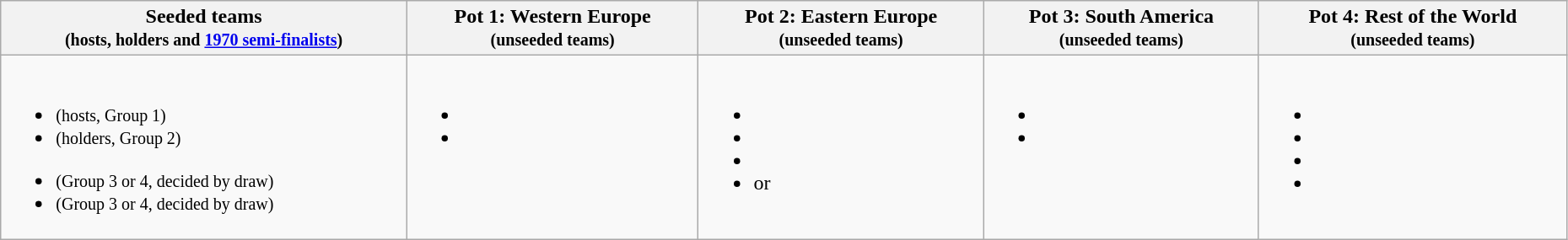<table class="wikitable" style="width:98%">
<tr>
<th>Seeded teams<br><small>(hosts, holders and <a href='#'>1970 semi-finalists</a>)</small></th>
<th>Pot 1: Western Europe<br><small>(unseeded teams)</small></th>
<th>Pot 2: Eastern Europe<br><small>(unseeded teams)</small></th>
<th>Pot 3: South America<br><small>(unseeded teams)</small></th>
<th>Pot 4: Rest of the World<br><small>(unseeded teams)</small></th>
</tr>
<tr>
<td valign="top"><br><ul><li> <small>(hosts, Group 1)</small></li><li> <small>(holders, Group 2)</small></li></ul><ul><li> <small>(Group 3 or 4, decided by draw)</small></li><li> <small>(Group 3 or 4, decided by draw)</small></li></ul></td>
<td valign="top"><br><ul><li></li><li></li></ul></td>
<td valign="top"><br><ul><li></li><li></li><li></li><li> or </li></ul></td>
<td valign="top"><br><ul><li></li><li></li></ul></td>
<td valign="top"><br><ul><li></li><li></li><li></li><li></li></ul></td>
</tr>
</table>
